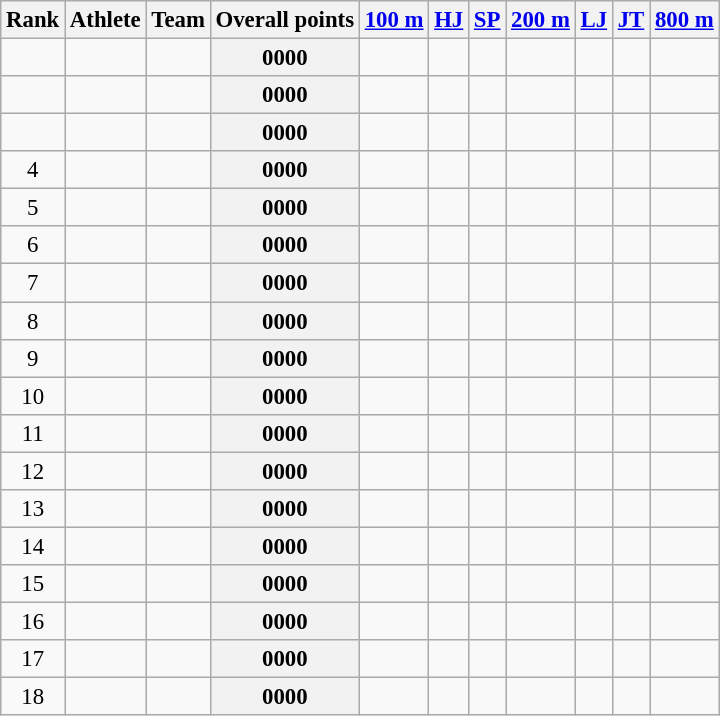<table class="wikitable sortable" style="font-size:95%; text-align:center;">
<tr>
<th>Rank</th>
<th>Athlete</th>
<th>Team</th>
<th>Overall points</th>
<th><a href='#'>100 m</a></th>
<th><a href='#'>HJ</a></th>
<th><a href='#'>SP</a></th>
<th><a href='#'>200 m</a></th>
<th><a href='#'>LJ</a></th>
<th><a href='#'>JT</a></th>
<th><a href='#'>800 m</a></th>
</tr>
<tr>
<td></td>
<td align=left></td>
<td></td>
<th>0000</th>
<td></td>
<td></td>
<td></td>
<td></td>
<td></td>
<td></td>
<td></td>
</tr>
<tr>
<td></td>
<td align=left></td>
<td></td>
<th>0000</th>
<td></td>
<td></td>
<td></td>
<td></td>
<td></td>
<td></td>
<td></td>
</tr>
<tr>
<td></td>
<td align=left></td>
<td></td>
<th>0000</th>
<td></td>
<td></td>
<td></td>
<td></td>
<td></td>
<td></td>
<td></td>
</tr>
<tr>
<td>4</td>
<td align=left></td>
<td></td>
<th>0000</th>
<td></td>
<td></td>
<td></td>
<td></td>
<td></td>
<td></td>
<td></td>
</tr>
<tr>
<td>5</td>
<td align=left></td>
<td></td>
<th>0000</th>
<td></td>
<td></td>
<td></td>
<td></td>
<td></td>
<td></td>
<td></td>
</tr>
<tr>
<td>6</td>
<td align=left></td>
<td></td>
<th>0000</th>
<td></td>
<td></td>
<td></td>
<td></td>
<td></td>
<td></td>
<td></td>
</tr>
<tr>
<td>7</td>
<td align=left></td>
<td></td>
<th>0000</th>
<td></td>
<td></td>
<td></td>
<td></td>
<td></td>
<td></td>
<td></td>
</tr>
<tr>
<td>8</td>
<td align=left></td>
<td></td>
<th>0000</th>
<td></td>
<td></td>
<td></td>
<td></td>
<td></td>
<td></td>
<td></td>
</tr>
<tr>
<td>9</td>
<td align=left></td>
<td></td>
<th>0000</th>
<td></td>
<td></td>
<td></td>
<td></td>
<td></td>
<td></td>
<td></td>
</tr>
<tr>
<td>10</td>
<td align=left></td>
<td></td>
<th>0000</th>
<td></td>
<td></td>
<td></td>
<td></td>
<td></td>
<td></td>
<td></td>
</tr>
<tr>
<td>11</td>
<td align=left></td>
<td></td>
<th>0000</th>
<td></td>
<td></td>
<td></td>
<td></td>
<td></td>
<td></td>
<td></td>
</tr>
<tr>
<td>12</td>
<td align=left></td>
<td></td>
<th>0000</th>
<td></td>
<td></td>
<td></td>
<td></td>
<td></td>
<td></td>
<td></td>
</tr>
<tr>
<td>13</td>
<td align=left></td>
<td></td>
<th>0000</th>
<td></td>
<td></td>
<td></td>
<td></td>
<td></td>
<td></td>
<td></td>
</tr>
<tr>
<td>14</td>
<td align=left></td>
<td></td>
<th>0000</th>
<td></td>
<td></td>
<td></td>
<td></td>
<td></td>
<td></td>
<td></td>
</tr>
<tr>
<td>15</td>
<td align=left></td>
<td></td>
<th>0000</th>
<td></td>
<td></td>
<td></td>
<td></td>
<td></td>
<td></td>
<td></td>
</tr>
<tr>
<td>16</td>
<td align=left></td>
<td></td>
<th>0000</th>
<td></td>
<td></td>
<td></td>
<td></td>
<td></td>
<td></td>
<td></td>
</tr>
<tr>
<td>17</td>
<td align=left></td>
<td></td>
<th>0000</th>
<td></td>
<td></td>
<td></td>
<td></td>
<td></td>
<td></td>
<td></td>
</tr>
<tr>
<td>18</td>
<td align=left></td>
<td></td>
<th>0000</th>
<td></td>
<td></td>
<td></td>
<td></td>
<td></td>
<td></td>
<td></td>
</tr>
</table>
